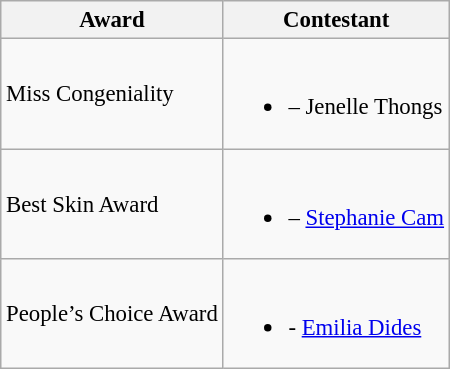<table class="wikitable sortable" style="font-size: 95%;">
<tr>
<th>Award</th>
<th>Contestant</th>
</tr>
<tr>
<td>Miss Congeniality</td>
<td><br><ul><li> – Jenelle Thongs</li></ul></td>
</tr>
<tr>
<td>Best Skin Award</td>
<td><br><ul><li> – <a href='#'>Stephanie Cam</a></li></ul></td>
</tr>
<tr>
<td>People’s Choice Award</td>
<td><br><ul><li> - <a href='#'>Emilia Dides</a></li></ul></td>
</tr>
</table>
